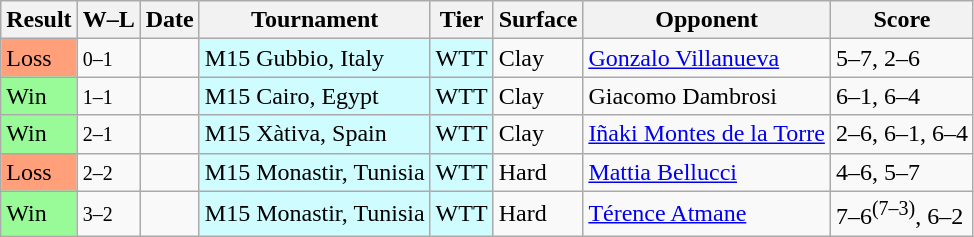<table class="sortable wikitable">
<tr>
<th>Result</th>
<th class="unsortable">W–L</th>
<th>Date</th>
<th>Tournament</th>
<th>Tier</th>
<th>Surface</th>
<th>Opponent</th>
<th class="unsortable">Score</th>
</tr>
<tr>
<td bgcolor=FFA07A>Loss</td>
<td><small>0–1</small></td>
<td></td>
<td style="background:#cffcff;">M15 Gubbio, Italy</td>
<td style="background:#cffcff;">WTT</td>
<td>Clay</td>
<td> <a href='#'>Gonzalo Villanueva</a></td>
<td>5–7, 2–6</td>
</tr>
<tr>
<td bgcolor=98FB98>Win</td>
<td><small>1–1</small></td>
<td></td>
<td style="background:#cffcff;">M15 Cairo, Egypt</td>
<td style="background:#cffcff;">WTT</td>
<td>Clay</td>
<td> Giacomo Dambrosi</td>
<td>6–1, 6–4</td>
</tr>
<tr>
<td bgcolor=98FB98>Win</td>
<td><small>2–1</small></td>
<td></td>
<td style="background:#cffcff;">M15 Xàtiva, Spain</td>
<td style="background:#cffcff;">WTT</td>
<td>Clay</td>
<td> <a href='#'>Iñaki Montes de la Torre</a></td>
<td>2–6, 6–1, 6–4</td>
</tr>
<tr>
<td bgcolor=FFA07A>Loss</td>
<td><small>2–2</small></td>
<td></td>
<td style="background:#cffcff;">M15 Monastir, Tunisia</td>
<td style="background:#cffcff;">WTT</td>
<td>Hard</td>
<td> <a href='#'>Mattia Bellucci</a></td>
<td>4–6, 5–7</td>
</tr>
<tr>
<td bgcolor=98FB98>Win</td>
<td><small>3–2</small></td>
<td></td>
<td style="background:#cffcff;">M15 Monastir, Tunisia</td>
<td style="background:#cffcff;">WTT</td>
<td>Hard</td>
<td> <a href='#'>Térence Atmane</a></td>
<td>7–6<sup>(7–3)</sup>, 6–2</td>
</tr>
</table>
